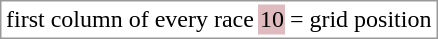<table border="0" style="border: 1px solid #999; background-color:#FFFFFF; text-align:center">
<tr>
<td>first column of every race</td>
<td style="background:#DFBBBF;">10</td>
<td>= grid position</td>
</tr>
</table>
